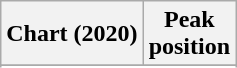<table class="wikitable sortable plainrowheaders" style="text-align:center">
<tr>
<th scope="col">Chart (2020)</th>
<th scope="col">Peak<br> position</th>
</tr>
<tr>
</tr>
<tr>
</tr>
</table>
